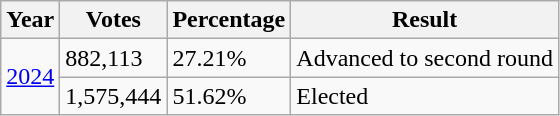<table class="wikitable">
<tr>
<th>Year</th>
<th>Votes</th>
<th>Percentage</th>
<th>Result</th>
</tr>
<tr>
<td rowspan="2"><a href='#'>2024</a></td>
<td>882,113</td>
<td>27.21%</td>
<td>Advanced to second round</td>
</tr>
<tr>
<td>1,575,444</td>
<td>51.62%</td>
<td>Elected</td>
</tr>
</table>
